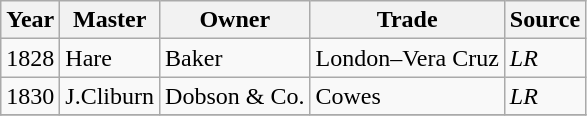<table class="sortable wikitable">
<tr>
<th>Year</th>
<th>Master</th>
<th>Owner</th>
<th>Trade</th>
<th>Source</th>
</tr>
<tr>
<td>1828</td>
<td>Hare</td>
<td>Baker</td>
<td>London–Vera Cruz</td>
<td><em>LR</em></td>
</tr>
<tr>
<td>1830</td>
<td>J.Cliburn</td>
<td>Dobson & Co.</td>
<td>Cowes</td>
<td><em>LR</em></td>
</tr>
<tr>
</tr>
</table>
